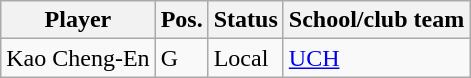<table class="wikitable sortable sortable">
<tr>
<th>Player</th>
<th>Pos.</th>
<th>Status</th>
<th>School/club team</th>
</tr>
<tr>
<td>Kao Cheng-En</td>
<td>G</td>
<td>Local</td>
<td><a href='#'>UCH</a></td>
</tr>
</table>
